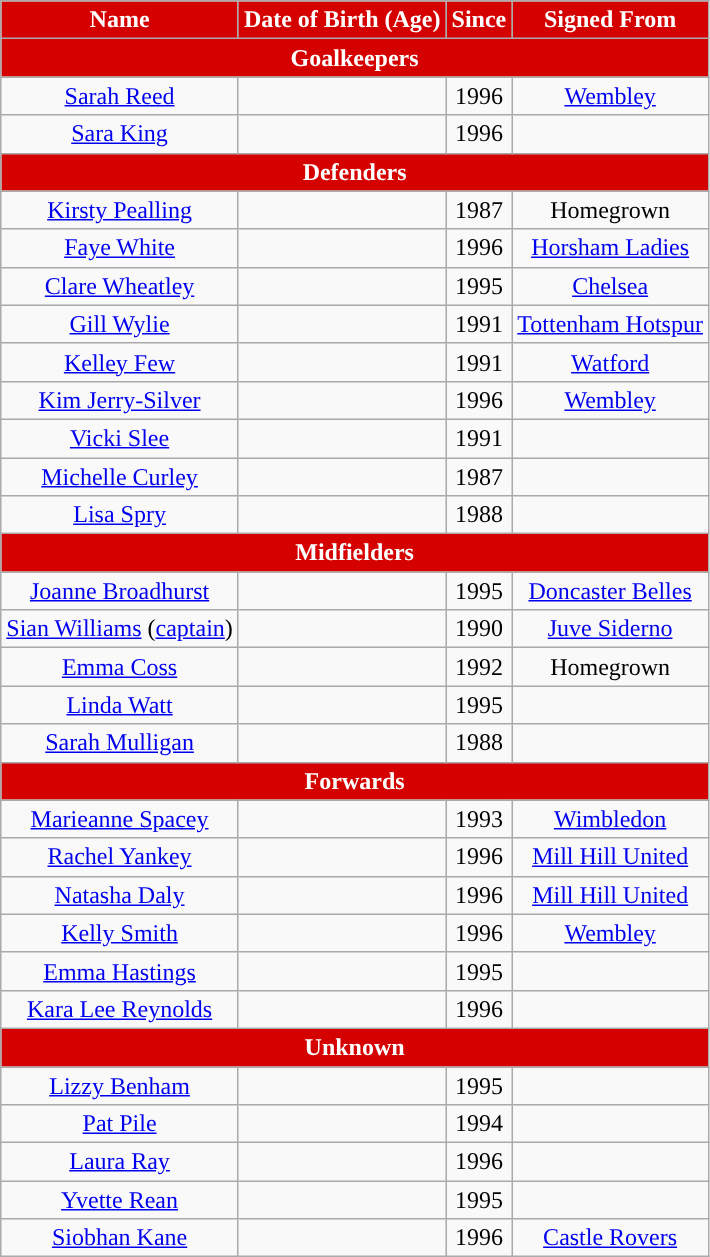<table class="wikitable" style="text-align:center; font-size:100%; ">
<tr>
<th style="background:#d50000; color:white; text-align:center;">Name</th>
<th style="background:#d50000; color:white; text-align:center;">Date of Birth (Age)</th>
<th style="background:#d50000; color:white; text-align:center;">Since</th>
<th style="background:#d50000; color:white; text-align:center;">Signed From</th>
</tr>
<tr>
<th style="background:#d50000; color:white; text-align:center;" colspan="4">Goalkeepers</th>
</tr>
<tr>
<td> <a href='#'>Sarah Reed</a></td>
<td></td>
<td>1996</td>
<td> <a href='#'>Wembley</a></td>
</tr>
<tr>
<td> <a href='#'>Sara King</a></td>
<td></td>
<td>1996</td>
<td></td>
</tr>
<tr>
<th style="background:#d50000; color:white; text-align:center;" colspan="4">Defenders</th>
</tr>
<tr>
<td> <a href='#'>Kirsty Pealling</a></td>
<td></td>
<td>1987</td>
<td>Homegrown</td>
</tr>
<tr>
<td> <a href='#'>Faye White</a></td>
<td></td>
<td>1996</td>
<td> <a href='#'>Horsham Ladies</a></td>
</tr>
<tr>
<td> <a href='#'>Clare Wheatley</a></td>
<td></td>
<td>1995</td>
<td> <a href='#'>Chelsea</a></td>
</tr>
<tr>
<td><em></em> <a href='#'>Gill Wylie</a></td>
<td></td>
<td>1991</td>
<td> <a href='#'>Tottenham Hotspur</a></td>
</tr>
<tr>
<td> <a href='#'>Kelley Few</a></td>
<td></td>
<td>1991</td>
<td> <a href='#'>Watford</a></td>
</tr>
<tr>
<td> <a href='#'>Kim Jerry-Silver</a></td>
<td></td>
<td>1996</td>
<td> <a href='#'>Wembley</a></td>
</tr>
<tr>
<td> <a href='#'>Vicki Slee</a></td>
<td></td>
<td>1991</td>
<td></td>
</tr>
<tr>
<td> <a href='#'>Michelle Curley</a></td>
<td></td>
<td>1987</td>
<td></td>
</tr>
<tr>
<td> <a href='#'>Lisa Spry</a></td>
<td></td>
<td>1988</td>
<td></td>
</tr>
<tr>
<th style="background:#d50000; color:white; text-align:center;" colspan="4">Midfielders</th>
</tr>
<tr>
<td><em></em> <a href='#'>Joanne Broadhurst</a></td>
<td></td>
<td>1995</td>
<td><em></em> <a href='#'>Doncaster Belles</a></td>
</tr>
<tr>
<td> <a href='#'>Sian Williams</a> (<a href='#'>captain</a>)</td>
<td></td>
<td>1990</td>
<td> <a href='#'>Juve Siderno</a></td>
</tr>
<tr>
<td> <a href='#'>Emma Coss</a></td>
<td></td>
<td>1992</td>
<td>Homegrown</td>
</tr>
<tr>
<td> <a href='#'>Linda Watt</a></td>
<td></td>
<td>1995</td>
<td></td>
</tr>
<tr>
<td> <a href='#'>Sarah Mulligan</a></td>
<td></td>
<td>1988</td>
<td></td>
</tr>
<tr>
<th style="background:#d50000; color:white; text-align:center;" colspan="4">Forwards</th>
</tr>
<tr>
<td> <a href='#'>Marieanne Spacey</a></td>
<td></td>
<td>1993</td>
<td><em></em> <a href='#'>Wimbledon</a></td>
</tr>
<tr>
<td> <a href='#'>Rachel Yankey</a></td>
<td></td>
<td>1996</td>
<td> <a href='#'>Mill Hill United</a></td>
</tr>
<tr>
<td> <a href='#'>Natasha Daly</a></td>
<td></td>
<td>1996</td>
<td> <a href='#'>Mill Hill United</a></td>
</tr>
<tr>
<td><em></em> <a href='#'>Kelly Smith</a></td>
<td></td>
<td>1996</td>
<td> <a href='#'>Wembley</a></td>
</tr>
<tr>
<td> <a href='#'>Emma Hastings</a></td>
<td></td>
<td>1995</td>
<td></td>
</tr>
<tr>
<td> <a href='#'>Kara Lee Reynolds</a></td>
<td></td>
<td>1996</td>
<td></td>
</tr>
<tr>
<th style="background:#d50000; color:white; text-align:center;" colspan="4">Unknown</th>
</tr>
<tr>
<td> <a href='#'>Lizzy Benham</a></td>
<td></td>
<td>1995</td>
<td></td>
</tr>
<tr>
<td> <a href='#'>Pat Pile</a></td>
<td></td>
<td>1994</td>
<td></td>
</tr>
<tr>
<td> <a href='#'>Laura Ray</a></td>
<td></td>
<td>1996</td>
<td></td>
</tr>
<tr>
<td> <a href='#'>Yvette Rean</a></td>
<td></td>
<td>1995</td>
<td></td>
</tr>
<tr>
<td> <a href='#'>Siobhan Kane</a></td>
<td></td>
<td>1996</td>
<td> <a href='#'>Castle Rovers</a></td>
</tr>
</table>
